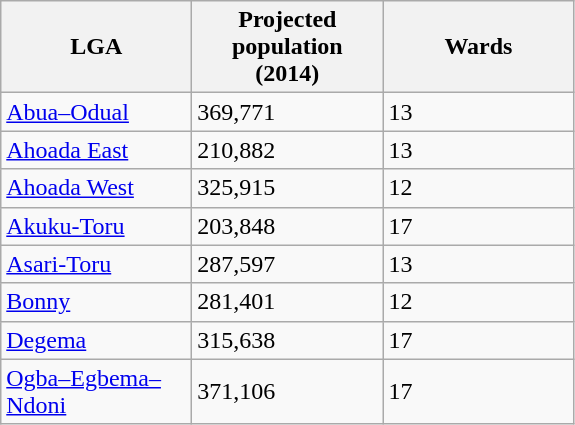<table class="wikitable">
<tr>
<th width="120px">LGA</th>
<th width="120px">Projected<br>population (2014)</th>
<th width="120px">Wards</th>
</tr>
<tr>
<td><a href='#'>Abua–Odual</a></td>
<td>369,771</td>
<td>13</td>
</tr>
<tr>
<td><a href='#'>Ahoada East</a></td>
<td>210,882</td>
<td>13</td>
</tr>
<tr>
<td><a href='#'>Ahoada West</a></td>
<td>325,915</td>
<td>12</td>
</tr>
<tr>
<td><a href='#'>Akuku-Toru</a></td>
<td>203,848</td>
<td>17</td>
</tr>
<tr>
<td><a href='#'>Asari-Toru</a></td>
<td>287,597</td>
<td>13</td>
</tr>
<tr>
<td><a href='#'>Bonny</a></td>
<td>281,401</td>
<td>12</td>
</tr>
<tr>
<td><a href='#'>Degema</a></td>
<td>315,638</td>
<td>17</td>
</tr>
<tr>
<td><a href='#'>Ogba–Egbema–Ndoni</a></td>
<td>371,106</td>
<td>17</td>
</tr>
</table>
